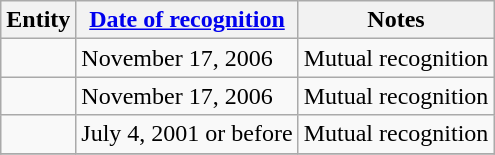<table class="wikitable">
<tr>
<th>Entity</th>
<th><a href='#'>Date of recognition</a></th>
<th>Notes</th>
</tr>
<tr>
<td></td>
<td>November 17, 2006</td>
<td>Mutual recognition</td>
</tr>
<tr>
<td></td>
<td>November 17, 2006</td>
<td>Mutual recognition</td>
</tr>
<tr>
<td></td>
<td>July 4, 2001 or before</td>
<td>Mutual recognition</td>
</tr>
<tr>
</tr>
</table>
